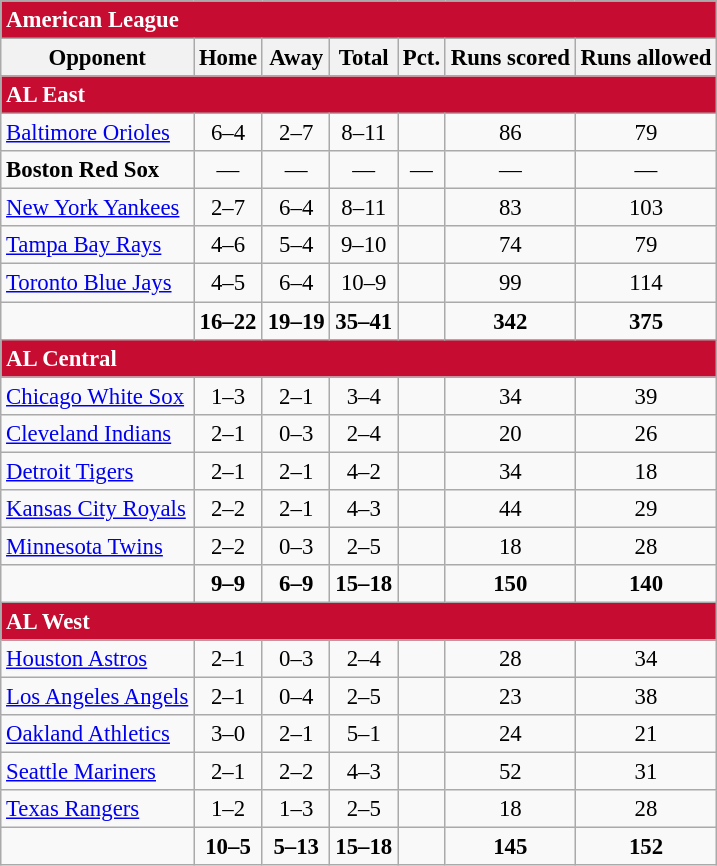<table class="wikitable" style="font-size: 95%; text-align: center">
<tr>
<td colspan="7" style="text-align:left; background:#c60c30;color:#fff"><strong>American League</strong></td>
</tr>
<tr>
<th>Opponent</th>
<th>Home</th>
<th>Away</th>
<th>Total</th>
<th>Pct.</th>
<th>Runs scored</th>
<th>Runs allowed</th>
</tr>
<tr>
<td colspan="7" style="text-align:left; background:#c60c30;color:#fff"><strong>AL East</strong></td>
</tr>
<tr>
<td style="text-align:left"><a href='#'>Baltimore Orioles</a></td>
<td>6–4</td>
<td>2–7</td>
<td>8–11</td>
<td></td>
<td>86</td>
<td>79</td>
</tr>
<tr>
<td style="text-align:left"><strong>Boston Red Sox</strong></td>
<td>—</td>
<td>—</td>
<td>—</td>
<td>—</td>
<td>—</td>
<td>—</td>
</tr>
<tr>
<td style="text-align:left"><a href='#'>New York Yankees</a></td>
<td>2–7</td>
<td>6–4</td>
<td>8–11</td>
<td></td>
<td>83</td>
<td>103</td>
</tr>
<tr>
<td style="text-align:left"><a href='#'>Tampa Bay Rays</a></td>
<td>4–6</td>
<td>5–4</td>
<td>9–10</td>
<td></td>
<td>74</td>
<td>79</td>
</tr>
<tr>
<td style="text-align:left"><a href='#'>Toronto Blue Jays</a></td>
<td>4–5</td>
<td>6–4</td>
<td>10–9</td>
<td></td>
<td>99</td>
<td>114</td>
</tr>
<tr style="font-weight:bold">
<td></td>
<td>16–22</td>
<td>19–19</td>
<td>35–41</td>
<td></td>
<td>342</td>
<td>375</td>
</tr>
<tr>
<td colspan="7" style="text-align:left; background:#c60c30;color:#fff"><strong>AL Central</strong></td>
</tr>
<tr>
<td style="text-align:left"><a href='#'>Chicago White Sox</a></td>
<td>1–3</td>
<td>2–1</td>
<td>3–4</td>
<td></td>
<td>34</td>
<td>39</td>
</tr>
<tr>
<td style="text-align:left"><a href='#'>Cleveland Indians</a></td>
<td>2–1</td>
<td>0–3</td>
<td>2–4</td>
<td></td>
<td>20</td>
<td>26</td>
</tr>
<tr>
<td style="text-align:left"><a href='#'>Detroit Tigers</a></td>
<td>2–1</td>
<td>2–1</td>
<td>4–2</td>
<td></td>
<td>34</td>
<td>18</td>
</tr>
<tr>
<td style="text-align:left"><a href='#'>Kansas City Royals</a></td>
<td>2–2</td>
<td>2–1</td>
<td>4–3</td>
<td></td>
<td>44</td>
<td>29</td>
</tr>
<tr>
<td style="text-align:left"><a href='#'>Minnesota Twins</a></td>
<td>2–2</td>
<td>0–3</td>
<td>2–5</td>
<td></td>
<td>18</td>
<td>28</td>
</tr>
<tr style="font-weight:bold">
<td></td>
<td>9–9</td>
<td>6–9</td>
<td>15–18</td>
<td></td>
<td>150</td>
<td>140</td>
</tr>
<tr>
<td colspan="7" style="text-align:left; background:#c60c30;color:#fff"><strong>AL West</strong></td>
</tr>
<tr>
<td style="text-align:left"><a href='#'>Houston Astros</a></td>
<td>2–1</td>
<td>0–3</td>
<td>2–4</td>
<td></td>
<td>28</td>
<td>34</td>
</tr>
<tr>
<td style="text-align:left"><a href='#'>Los Angeles Angels</a></td>
<td>2–1</td>
<td>0–4</td>
<td>2–5</td>
<td></td>
<td>23</td>
<td>38</td>
</tr>
<tr>
<td style="text-align:left"><a href='#'>Oakland Athletics</a></td>
<td>3–0</td>
<td>2–1</td>
<td>5–1</td>
<td></td>
<td>24</td>
<td>21</td>
</tr>
<tr>
<td style="text-align:left"><a href='#'>Seattle Mariners</a></td>
<td>2–1</td>
<td>2–2</td>
<td>4–3</td>
<td></td>
<td>52</td>
<td>31</td>
</tr>
<tr>
<td style="text-align:left"><a href='#'>Texas Rangers</a></td>
<td>1–2</td>
<td>1–3</td>
<td>2–5</td>
<td></td>
<td>18</td>
<td>28</td>
</tr>
<tr style="font-weight:bold">
<td></td>
<td>10–5</td>
<td>5–13</td>
<td>15–18</td>
<td></td>
<td>145</td>
<td>152</td>
</tr>
</table>
